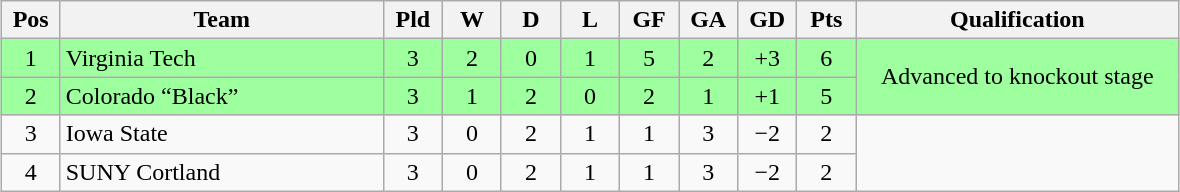<table class="wikitable" style="text-align:center; margin: 1em auto">
<tr>
<th style="width:2em">Pos</th>
<th style="width:13em">Team</th>
<th style="width:2em">Pld</th>
<th style="width:2em">W</th>
<th style="width:2em">D</th>
<th style="width:2em">L</th>
<th style="width:2em">GF</th>
<th style="width:2em">GA</th>
<th style="width:2em">GD</th>
<th style="width:2em">Pts</th>
<th style="width:13em">Qualification</th>
</tr>
<tr bgcolor="#9eff9e">
<td>1</td>
<td style="text-align:left">Virginia Tech</td>
<td>3</td>
<td>2</td>
<td>0</td>
<td>1</td>
<td>5</td>
<td>2</td>
<td>+3</td>
<td>6</td>
<td rowspan="2">Advanced to knockout stage</td>
</tr>
<tr bgcolor="#9eff9e">
<td>2</td>
<td style="text-align:left">Colorado “Black”</td>
<td>3</td>
<td>1</td>
<td>2</td>
<td>0</td>
<td>2</td>
<td>1</td>
<td>+1</td>
<td>5</td>
</tr>
<tr>
<td>3</td>
<td style="text-align:left">Iowa State</td>
<td>3</td>
<td>0</td>
<td>2</td>
<td>1</td>
<td>1</td>
<td>3</td>
<td>−2</td>
<td>2</td>
</tr>
<tr>
<td>4</td>
<td style="text-align:left">SUNY Cortland</td>
<td>3</td>
<td>0</td>
<td>2</td>
<td>1</td>
<td>1</td>
<td>3</td>
<td>−2</td>
<td>2</td>
</tr>
</table>
